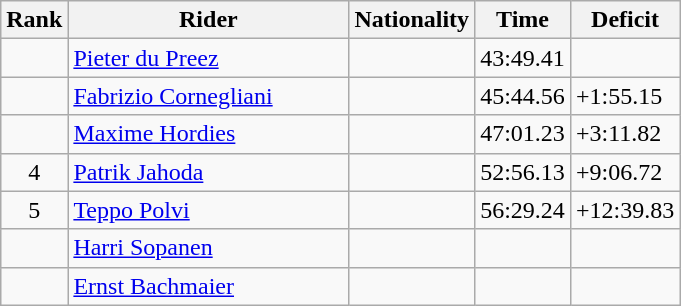<table class="wikitable sortable" style="text-align:left">
<tr>
<th width=20>Rank</th>
<th width=180>Rider</th>
<th>Nationality</th>
<th>Time</th>
<th>Deficit</th>
</tr>
<tr>
<td align=center></td>
<td><a href='#'>Pieter du Preez</a></td>
<td></td>
<td>43:49.41</td>
<td></td>
</tr>
<tr>
<td align=center></td>
<td><a href='#'>Fabrizio Cornegliani</a></td>
<td></td>
<td>45:44.56</td>
<td>+1:55.15</td>
</tr>
<tr>
<td align=center></td>
<td><a href='#'>Maxime Hordies</a></td>
<td></td>
<td>47:01.23</td>
<td>+3:11.82</td>
</tr>
<tr>
<td align=center>4</td>
<td><a href='#'>Patrik Jahoda</a></td>
<td></td>
<td>52:56.13</td>
<td>+9:06.72</td>
</tr>
<tr>
<td align=center>5</td>
<td><a href='#'>Teppo Polvi</a></td>
<td></td>
<td>56:29.24</td>
<td>+12:39.83</td>
</tr>
<tr>
<td align=center></td>
<td><a href='#'>Harri Sopanen</a></td>
<td></td>
<td></td>
<td></td>
</tr>
<tr>
<td align=center></td>
<td><a href='#'>Ernst Bachmaier</a></td>
<td></td>
<td></td>
<td></td>
</tr>
</table>
